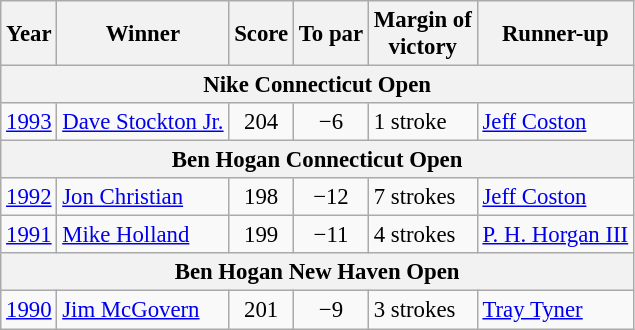<table class="wikitable" style="font-size:95%">
<tr>
<th>Year</th>
<th>Winner</th>
<th>Score</th>
<th>To par</th>
<th>Margin of<br>victory</th>
<th>Runner-up</th>
</tr>
<tr>
<th colspan=6>Nike Connecticut Open</th>
</tr>
<tr>
<td><a href='#'>1993</a></td>
<td> <a href='#'>Dave Stockton Jr.</a></td>
<td align=center>204</td>
<td align=center>−6</td>
<td>1 stroke</td>
<td> <a href='#'>Jeff Coston</a></td>
</tr>
<tr>
<th colspan=6>Ben Hogan Connecticut Open</th>
</tr>
<tr>
<td><a href='#'>1992</a></td>
<td> <a href='#'>Jon Christian</a></td>
<td align=center>198</td>
<td align=center>−12</td>
<td>7 strokes</td>
<td> <a href='#'>Jeff Coston</a></td>
</tr>
<tr>
<td><a href='#'>1991</a></td>
<td> <a href='#'>Mike Holland</a></td>
<td align=center>199</td>
<td align=center>−11</td>
<td>4 strokes</td>
<td> <a href='#'>P. H. Horgan III</a></td>
</tr>
<tr>
<th colspan=6>Ben Hogan New Haven Open</th>
</tr>
<tr>
<td><a href='#'>1990</a></td>
<td> <a href='#'>Jim McGovern</a></td>
<td align=center>201</td>
<td align=center>−9</td>
<td>3 strokes</td>
<td> <a href='#'>Tray Tyner</a></td>
</tr>
</table>
